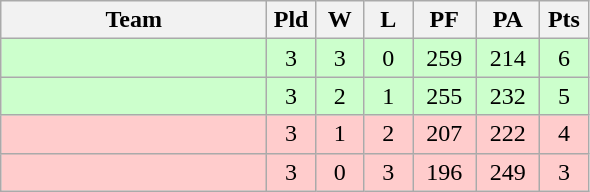<table class="wikitable" style="text-align:center;">
<tr>
<th width=170>Team</th>
<th width=25>Pld</th>
<th width=25>W</th>
<th width=25>L</th>
<th width=35>PF</th>
<th width=35>PA</th>
<th width=25>Pts</th>
</tr>
<tr bgcolor=#ccffcc>
<td align="left"></td>
<td>3</td>
<td>3</td>
<td>0</td>
<td>259</td>
<td>214</td>
<td>6</td>
</tr>
<tr bgcolor=#ccffcc>
<td align="left"></td>
<td>3</td>
<td>2</td>
<td>1</td>
<td>255</td>
<td>232</td>
<td>5</td>
</tr>
<tr bgcolor=#ffcccc>
<td align="left"></td>
<td>3</td>
<td>1</td>
<td>2</td>
<td>207</td>
<td>222</td>
<td>4</td>
</tr>
<tr bgcolor=#ffcccc>
<td align="left"></td>
<td>3</td>
<td>0</td>
<td>3</td>
<td>196</td>
<td>249</td>
<td>3</td>
</tr>
</table>
